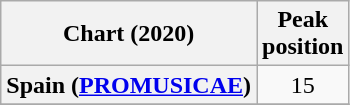<table class="wikitable sortable plainrowheaders" style="text-align:center">
<tr>
<th scope="col">Chart (2020)</th>
<th scope="col">Peak<br>position</th>
</tr>
<tr>
<th scope="row">Spain (<a href='#'>PROMUSICAE</a>)</th>
<td>15</td>
</tr>
<tr>
</tr>
</table>
